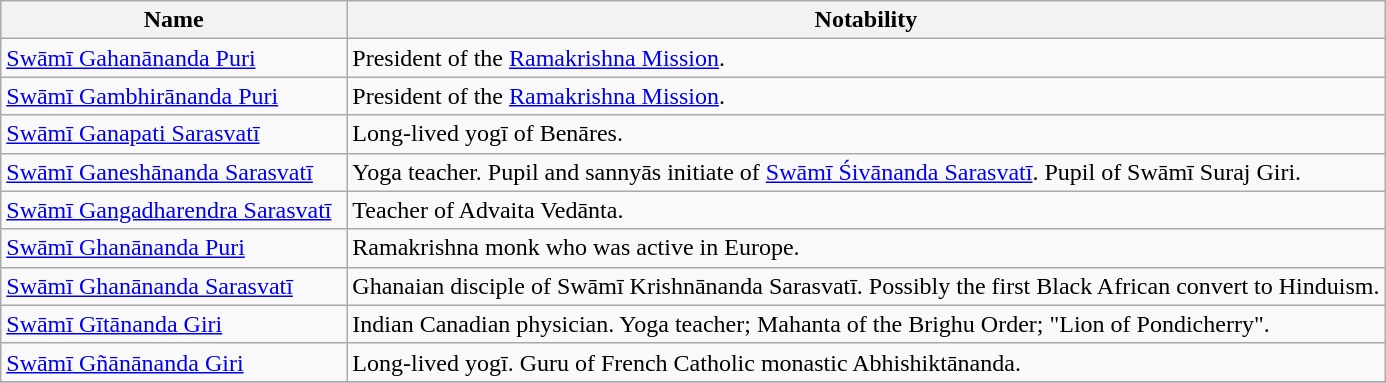<table class="wikitable">
<tr>
<th width=25%>Name</th>
<th>Notability</th>
</tr>
<tr>
<td><a href='#'>Swāmī Gahanānanda Puri</a></td>
<td>President of the <a href='#'>Ramakrishna Mission</a>.</td>
</tr>
<tr>
<td><a href='#'>Swāmī Gambhirānanda Puri</a></td>
<td>President of the <a href='#'>Ramakrishna Mission</a>.</td>
</tr>
<tr>
<td><a href='#'>Swāmī Ganapati Sarasvatī</a></td>
<td>Long-lived yogī of Benāres.</td>
</tr>
<tr>
<td><a href='#'>Swāmī Ganeshānanda Sarasvatī</a></td>
<td>Yoga teacher. Pupil and sannyās initiate of <a href='#'>Swāmī Śivānanda Sarasvatī</a>. Pupil of Swāmī Suraj Giri.</td>
</tr>
<tr>
<td><a href='#'>Swāmī Gangadharendra Sarasvatī</a></td>
<td>Teacher of Advaita Vedānta.</td>
</tr>
<tr>
<td><a href='#'>Swāmī Ghanānanda Puri</a></td>
<td>Ramakrishna monk who was active in Europe.</td>
</tr>
<tr>
<td><a href='#'>Swāmī Ghanānanda Sarasvatī</a></td>
<td>Ghanaian disciple of Swāmī Krishnānanda Sarasvatī. Possibly the first Black African convert to Hinduism.</td>
</tr>
<tr>
<td><a href='#'>Swāmī Gītānanda Giri</a></td>
<td>Indian Canadian physician. Yoga teacher; Mahanta of the Brighu Order; "Lion of Pondicherry".</td>
</tr>
<tr>
<td><a href='#'>Swāmī Gñānānanda Giri</a></td>
<td>Long-lived yogī. Guru of French Catholic monastic Abhishiktānanda.</td>
</tr>
<tr>
</tr>
</table>
